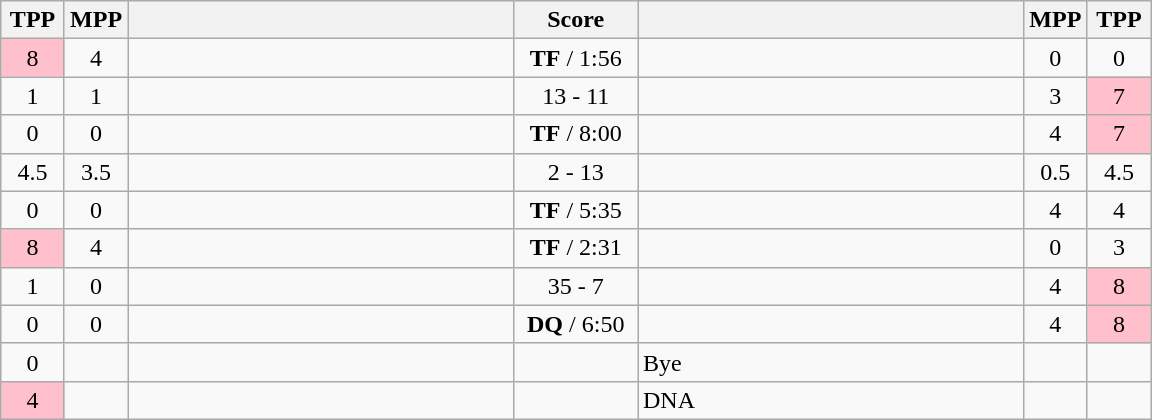<table class="wikitable" style="text-align: center;" |>
<tr>
<th width="35">TPP</th>
<th width="35">MPP</th>
<th width="250"></th>
<th width="75">Score</th>
<th width="250"></th>
<th width="35">MPP</th>
<th width="35">TPP</th>
</tr>
<tr>
<td bgcolor=pink>8</td>
<td>4</td>
<td style="text-align:left;"></td>
<td><strong>TF</strong> / 1:56</td>
<td style="text-align:left;"><strong></strong></td>
<td>0</td>
<td>0</td>
</tr>
<tr>
<td>1</td>
<td>1</td>
<td style="text-align:left;"><strong></strong></td>
<td>13 - 11</td>
<td style="text-align:left;"></td>
<td>3</td>
<td bgcolor=pink>7</td>
</tr>
<tr>
<td>0</td>
<td>0</td>
<td style="text-align:left;"><strong></strong></td>
<td><strong>TF</strong> / 8:00</td>
<td style="text-align:left;"></td>
<td>4</td>
<td bgcolor=pink>7</td>
</tr>
<tr>
<td>4.5</td>
<td>3.5</td>
<td style="text-align:left;"></td>
<td>2 - 13</td>
<td style="text-align:left;"><strong></strong></td>
<td>0.5</td>
<td>4.5</td>
</tr>
<tr>
<td>0</td>
<td>0</td>
<td style="text-align:left;"><strong></strong></td>
<td><strong>TF</strong> / 5:35</td>
<td style="text-align:left;"></td>
<td>4</td>
<td>4</td>
</tr>
<tr>
<td bgcolor=pink>8</td>
<td>4</td>
<td style="text-align:left;"></td>
<td><strong>TF</strong> / 2:31</td>
<td style="text-align:left;"><strong></strong></td>
<td>0</td>
<td>3</td>
</tr>
<tr>
<td>1</td>
<td>0</td>
<td style="text-align:left;"><strong></strong></td>
<td>35 - 7</td>
<td style="text-align:left;"></td>
<td>4</td>
<td bgcolor=pink>8</td>
</tr>
<tr>
<td>0</td>
<td>0</td>
<td style="text-align:left;"><strong></strong></td>
<td><strong>DQ</strong> / 6:50</td>
<td style="text-align:left;"></td>
<td>4</td>
<td bgcolor=pink>8</td>
</tr>
<tr>
<td>0</td>
<td></td>
<td style="text-align:left;"><strong></strong></td>
<td></td>
<td style="text-align:left;">Bye</td>
<td></td>
<td></td>
</tr>
<tr>
<td bgcolor=pink>4</td>
<td></td>
<td style="text-align:left;"></td>
<td></td>
<td style="text-align:left;">DNA</td>
<td></td>
<td></td>
</tr>
</table>
